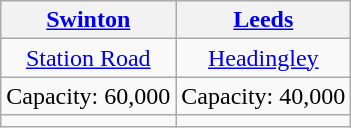<table class="wikitable" style="text-align:center">
<tr>
<th><a href='#'>Swinton</a></th>
<th><a href='#'>Leeds</a></th>
</tr>
<tr>
<td><a href='#'>Station Road</a></td>
<td><a href='#'>Headingley</a></td>
</tr>
<tr>
<td>Capacity: 60,000</td>
<td>Capacity: 40,000</td>
</tr>
<tr>
<td></td>
<td></td>
</tr>
</table>
